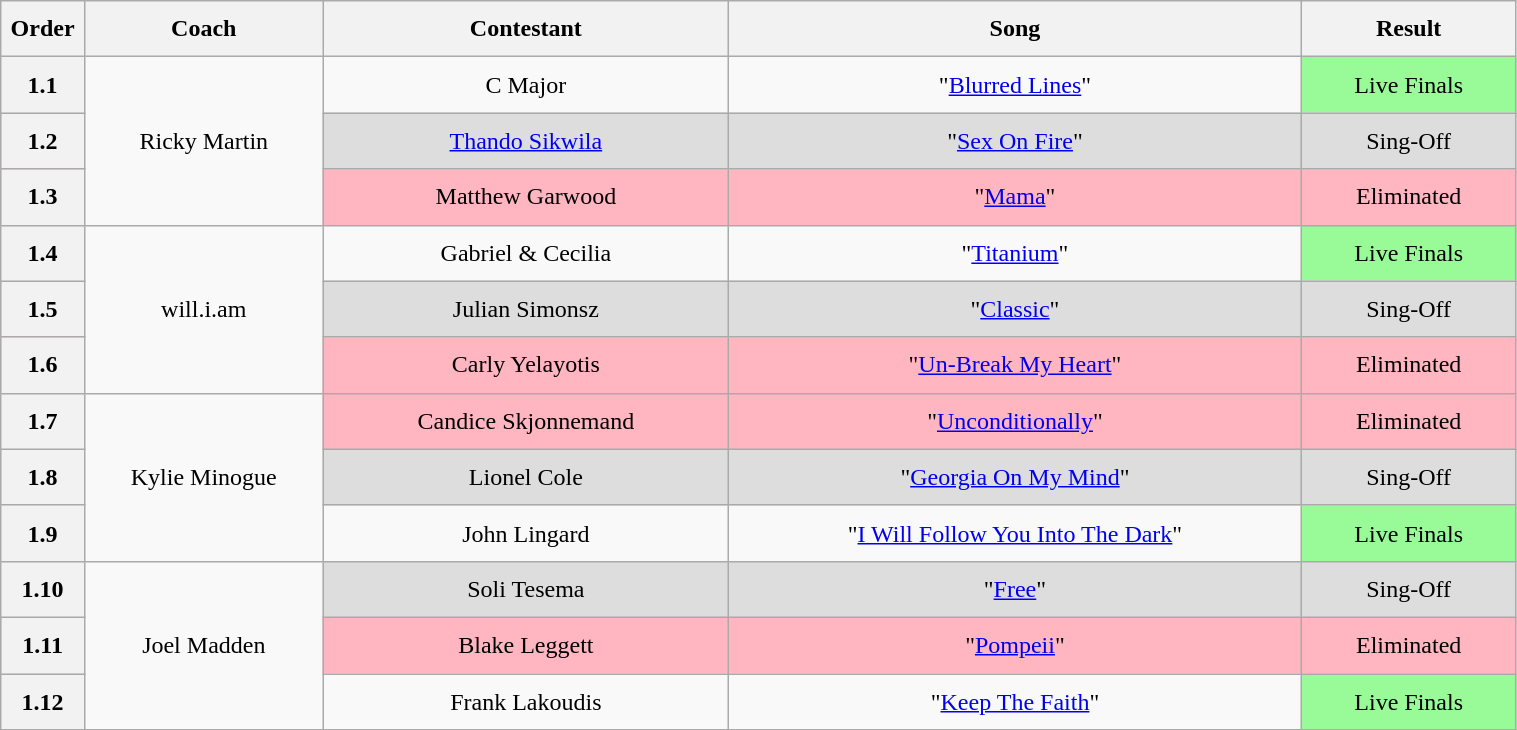<table class="wikitable" style="text-align:center; width:80%; line-height:30px;">
<tr>
<th width="01%">Order</th>
<th width="10%">Coach</th>
<th width="17%">Contestant</th>
<th width="24%">Song</th>
<th width="09%">Result</th>
</tr>
<tr>
<th scope="row">1.1</th>
<td rowspan="3">Ricky Martin</td>
<td>C Major</td>
<td>"<a href='#'>Blurred Lines</a>"</td>
<td style="background:palegreen">Live Finals</td>
</tr>
<tr style="background:#ddd">
<th scope="row">1.2</th>
<td><a href='#'>Thando Sikwila</a></td>
<td>"<a href='#'>Sex On Fire</a>"</td>
<td>Sing-Off</td>
</tr>
<tr style="background:lightpink">
<th scope="row">1.3</th>
<td>Matthew Garwood</td>
<td>"<a href='#'>Mama</a>"</td>
<td>Eliminated</td>
</tr>
<tr>
<th scope="row">1.4</th>
<td rowspan="3">will.i.am</td>
<td>Gabriel & Cecilia</td>
<td>"<a href='#'>Titanium</a>"</td>
<td style="background:palegreen">Live Finals</td>
</tr>
<tr style="background:#ddd">
<th scope="row">1.5</th>
<td>Julian Simonsz</td>
<td>"<a href='#'>Classic</a>"</td>
<td>Sing-Off</td>
</tr>
<tr style="background:lightpink">
<th scope="row">1.6</th>
<td>Carly Yelayotis</td>
<td>"<a href='#'>Un-Break My Heart</a>"</td>
<td>Eliminated</td>
</tr>
<tr>
<th scope="row">1.7</th>
<td rowspan="3">Kylie Minogue</td>
<td style="background:lightpink;">Candice Skjonnemand</td>
<td style="background:lightpink;">"<a href='#'>Unconditionally</a>"</td>
<td style="background:lightpink;">Eliminated</td>
</tr>
<tr style="background:#ddd">
<th scope="row">1.8</th>
<td>Lionel Cole</td>
<td>"<a href='#'>Georgia On My Mind</a>"</td>
<td>Sing-Off</td>
</tr>
<tr>
<th scope="row">1.9</th>
<td>John Lingard</td>
<td>"<a href='#'>I Will Follow You Into The Dark</a>"</td>
<td style="background:palegreen">Live Finals</td>
</tr>
<tr>
<th scope="row">1.10</th>
<td rowspan="3">Joel Madden</td>
<td style="background:#ddd">Soli Tesema</td>
<td style="background:#ddd">"<a href='#'>Free</a>"</td>
<td style="background:#ddd">Sing-Off</td>
</tr>
<tr style="background:lightpink">
<th scope="row">1.11</th>
<td>Blake Leggett</td>
<td>"<a href='#'>Pompeii</a>"</td>
<td>Eliminated</td>
</tr>
<tr>
<th scope="row">1.12</th>
<td>Frank Lakoudis</td>
<td>"<a href='#'>Keep The Faith</a>"</td>
<td style="background:palegreen">Live Finals</td>
</tr>
</table>
